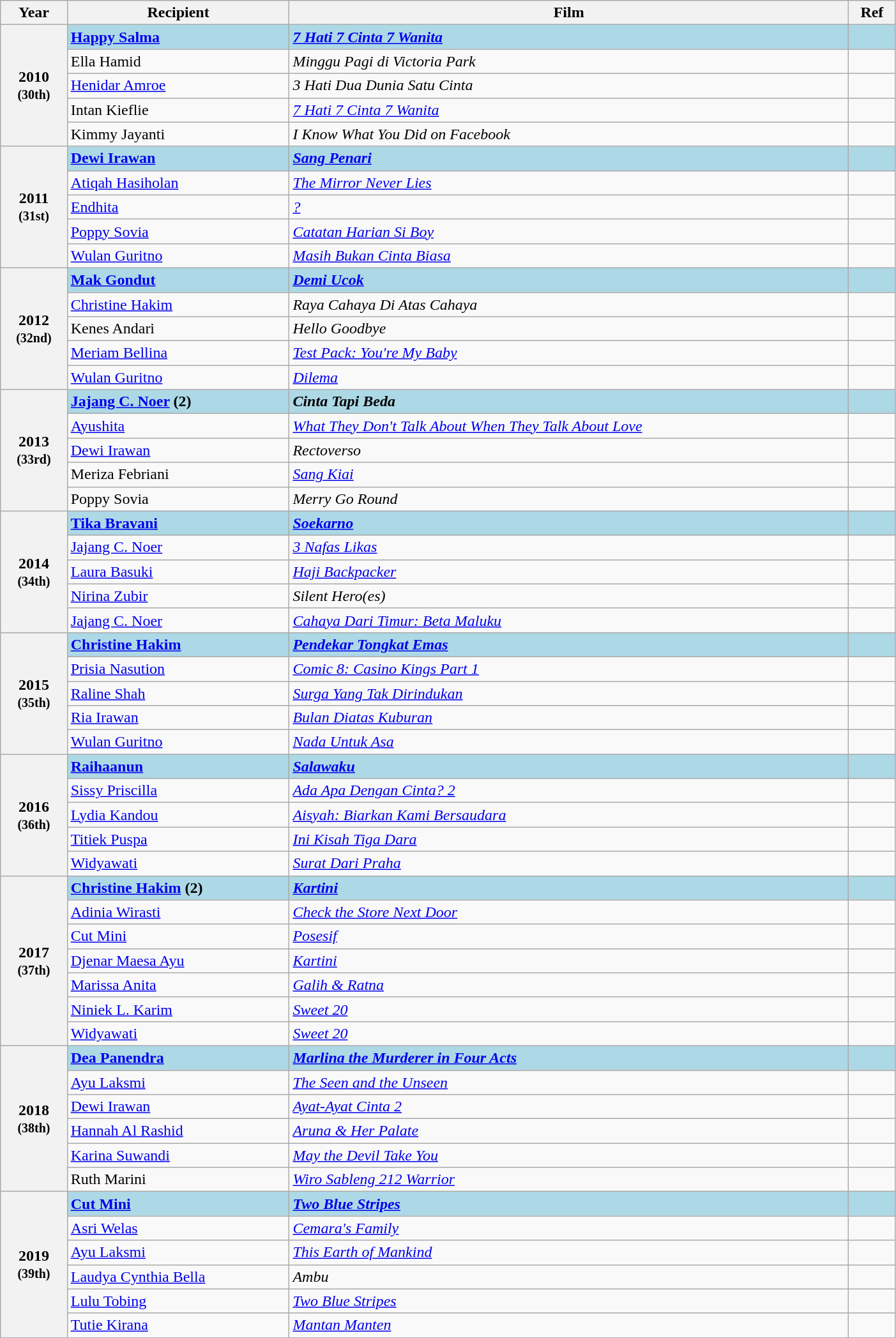<table class="wikitable plainrowheaders sortable" style="width: 74%;">
<tr>
<th scope="col">Year</th>
<th scope="col">Recipient</th>
<th scope="col">Film</th>
<th scope="col" class="unsortable">Ref</th>
</tr>
<tr>
<th scope="row" rowspan="5" style="text-align:center;"><strong>2010</strong><br><small>(30th)</small></th>
<td scope="row" style="background:lightblue;"><strong><a href='#'>Happy Salma</a></strong></td>
<td style="background:lightblue;"><strong><em><a href='#'>7 Hati 7 Cinta 7 Wanita</a></em></strong></td>
<td style="background:lightblue;"></td>
</tr>
<tr>
<td scope="row">Ella Hamid</td>
<td><em>Minggu Pagi di Victoria Park</em></td>
<td></td>
</tr>
<tr>
<td scope="row"><a href='#'>Henidar Amroe</a></td>
<td><em>3 Hati Dua Dunia Satu Cinta</em></td>
<td></td>
</tr>
<tr>
<td scope="row">Intan Kieflie</td>
<td><em><a href='#'>7 Hati 7 Cinta 7 Wanita</a></em></td>
<td></td>
</tr>
<tr>
<td scope="row">Kimmy Jayanti</td>
<td><em>I Know What You Did on Facebook</em></td>
<td></td>
</tr>
<tr>
<th scope="row" rowspan="5" style="text-align:center;"><strong>2011</strong><br><small>(31st)</small></th>
<td scope="row" style="background:lightblue;"><strong><a href='#'>Dewi Irawan</a></strong></td>
<td style="background:lightblue;"><strong><em><a href='#'>Sang Penari</a></em></strong></td>
<td style="background:lightblue;"></td>
</tr>
<tr>
<td scope="row"><a href='#'>Atiqah Hasiholan</a></td>
<td><em><a href='#'>The Mirror Never Lies</a></em></td>
<td></td>
</tr>
<tr>
<td scope="row"><a href='#'>Endhita</a></td>
<td><em><a href='#'>?</a></em></td>
<td></td>
</tr>
<tr>
<td scope="row"><a href='#'>Poppy Sovia</a></td>
<td><em><a href='#'>Catatan Harian Si Boy</a></em></td>
<td></td>
</tr>
<tr>
<td scope="row"><a href='#'>Wulan Guritno</a></td>
<td><em><a href='#'>Masih Bukan Cinta Biasa</a></em></td>
<td></td>
</tr>
<tr>
<th scope="row" rowspan="5" style="text-align:center;"><strong>2012</strong><br><small>(32nd)</small></th>
<td scope="row" style="background:lightblue;"><strong><a href='#'>Mak Gondut</a></strong></td>
<td style="background:lightblue;"><strong><em><a href='#'>Demi Ucok</a></em></strong></td>
<td style="background:lightblue;"></td>
</tr>
<tr>
<td scope="row"><a href='#'>Christine Hakim</a></td>
<td><em>Raya Cahaya Di Atas Cahaya</em></td>
<td></td>
</tr>
<tr>
<td scope="row">Kenes Andari</td>
<td><em>Hello Goodbye</em></td>
<td></td>
</tr>
<tr>
<td scope="row"><a href='#'>Meriam Bellina</a></td>
<td><em><a href='#'>Test Pack: You're My Baby</a></em></td>
<td></td>
</tr>
<tr>
<td scope="row"><a href='#'>Wulan Guritno</a></td>
<td><em><a href='#'>Dilema</a></em></td>
<td></td>
</tr>
<tr>
<th scope="row" rowspan="5" style="text-align:center;"><strong>2013</strong><br><small>(33rd)</small></th>
<td scope="row" style="background:lightblue;"><strong><a href='#'>Jajang C. Noer</a> (2)</strong></td>
<td style="background:lightblue;"><strong><em>Cinta Tapi Beda</em></strong></td>
<td style="background:lightblue;"></td>
</tr>
<tr>
<td scope="row"><a href='#'>Ayushita</a></td>
<td><em><a href='#'>What They Don't Talk About When They Talk About Love</a></em></td>
<td></td>
</tr>
<tr>
<td scope="row"><a href='#'>Dewi Irawan</a></td>
<td><em>Rectoverso</em></td>
<td></td>
</tr>
<tr>
<td scope="row">Meriza Febriani</td>
<td><em><a href='#'>Sang Kiai</a></em></td>
<td></td>
</tr>
<tr>
<td scope="row">Poppy Sovia</td>
<td><em>Merry Go Round</em></td>
<td></td>
</tr>
<tr>
<th scope="row" rowspan="5" style="text-align:center;"><strong>2014</strong><br><small>(34th)</small></th>
<td scope="row" style="background:lightblue;"><strong><a href='#'>Tika Bravani</a></strong></td>
<td style="background:lightblue;"><strong><em><a href='#'>Soekarno</a></em></strong></td>
<td style="background:lightblue;"></td>
</tr>
<tr>
<td scope="row"><a href='#'>Jajang C. Noer</a></td>
<td><em><a href='#'>3 Nafas Likas</a></em></td>
<td></td>
</tr>
<tr>
<td scope="row"><a href='#'>Laura Basuki</a></td>
<td><em><a href='#'>Haji Backpacker</a></em></td>
<td></td>
</tr>
<tr>
<td scope="row"><a href='#'>Nirina Zubir</a></td>
<td><em>Silent Hero(es)</em></td>
<td></td>
</tr>
<tr>
<td scope="row"><a href='#'>Jajang C. Noer</a></td>
<td><em><a href='#'>Cahaya Dari Timur: Beta Maluku</a></em></td>
<td></td>
</tr>
<tr>
<th scope="row" rowspan="5" style="text-align:center;"><strong>2015</strong><br><small>(35th)</small></th>
<td scope="row" style="background:lightblue;"><strong><a href='#'>Christine Hakim</a></strong></td>
<td style="background:lightblue;"><strong><em><a href='#'>Pendekar Tongkat Emas</a></em></strong></td>
<td style="background:lightblue;"></td>
</tr>
<tr>
<td scope="row"><a href='#'>Prisia Nasution</a></td>
<td><em><a href='#'>Comic 8: Casino Kings Part 1</a></em></td>
<td></td>
</tr>
<tr>
<td scope="row"><a href='#'>Raline Shah</a></td>
<td><em><a href='#'>Surga Yang Tak Dirindukan</a></em></td>
<td></td>
</tr>
<tr>
<td scope="row"><a href='#'>Ria Irawan</a></td>
<td><em><a href='#'>Bulan Diatas Kuburan</a></em></td>
<td></td>
</tr>
<tr>
<td scope="row"><a href='#'>Wulan Guritno</a></td>
<td><em><a href='#'>Nada Untuk Asa</a></em></td>
<td></td>
</tr>
<tr>
<th scope="row" rowspan="5" style="text-align:center;"><strong>2016</strong><br><small>(36th)</small></th>
<td scope="row" scope="row" style="background:lightblue;"><strong><a href='#'>Raihaanun</a></strong></td>
<td style="background:lightblue;"><strong><em><a href='#'>Salawaku</a></em></strong></td>
<td style="background:lightblue;"></td>
</tr>
<tr>
<td scope="row"><a href='#'>Sissy Priscilla</a></td>
<td><em><a href='#'>Ada Apa Dengan Cinta? 2</a></em></td>
<td></td>
</tr>
<tr>
<td scope="row"><a href='#'>Lydia Kandou</a></td>
<td><em><a href='#'>Aisyah: Biarkan Kami Bersaudara</a></em></td>
<td></td>
</tr>
<tr>
<td scope="row"><a href='#'>Titiek Puspa</a></td>
<td><em><a href='#'>Ini Kisah Tiga Dara</a></em></td>
<td></td>
</tr>
<tr>
<td scope="row"><a href='#'>Widyawati</a></td>
<td><em><a href='#'>Surat Dari Praha</a></em></td>
<td></td>
</tr>
<tr>
<th scope="row" rowspan="7" style="text-align:center;"><strong>2017</strong><br><small>(37th)</small></th>
<td scope="row" scope="row" style="background:lightblue;"><strong><a href='#'>Christine Hakim</a> (2)</strong></td>
<td style="background:lightblue;"><strong><em><a href='#'>Kartini</a></em></strong></td>
<td style="background:lightblue;"></td>
</tr>
<tr>
<td scope="row"><a href='#'>Adinia Wirasti</a></td>
<td><em><a href='#'>Check the Store Next Door</a></em></td>
<td></td>
</tr>
<tr>
<td scope="row"><a href='#'>Cut Mini</a></td>
<td><em><a href='#'>Posesif</a></em></td>
<td></td>
</tr>
<tr>
<td scope="row"><a href='#'>Djenar Maesa Ayu</a></td>
<td><a href='#'><em>Kartini</em></a></td>
<td></td>
</tr>
<tr>
<td scope="row"><a href='#'>Marissa Anita</a></td>
<td><em><a href='#'>Galih & Ratna</a></em></td>
<td></td>
</tr>
<tr>
<td scope="row"><a href='#'>Niniek L. Karim</a></td>
<td><em><a href='#'>Sweet 20</a></em></td>
<td></td>
</tr>
<tr>
<td scope="row"><a href='#'>Widyawati</a></td>
<td><em><a href='#'>Sweet 20</a></em></td>
<td></td>
</tr>
<tr>
<th scope="row" rowspan="6" style="text-align:center;"><strong>2018</strong><br><small>(38th)</small></th>
<td scope="row" scope="row" style="background:lightblue;"><strong><a href='#'>Dea Panendra</a></strong></td>
<td style="background:lightblue;"><strong><em><a href='#'>Marlina the Murderer in Four Acts</a></em></strong></td>
<td style="background:lightblue;"></td>
</tr>
<tr>
<td scope="row"><a href='#'>Ayu Laksmi</a></td>
<td><em><a href='#'>The Seen and the Unseen</a></em></td>
<td></td>
</tr>
<tr>
<td scope="row"><a href='#'>Dewi Irawan</a></td>
<td><em><a href='#'>Ayat-Ayat Cinta 2</a></em></td>
<td></td>
</tr>
<tr>
<td scope="row"><a href='#'>Hannah Al Rashid</a></td>
<td><em><a href='#'>Aruna & Her Palate</a></em></td>
<td></td>
</tr>
<tr>
<td scope="row"><a href='#'>Karina Suwandi</a></td>
<td><em><a href='#'>May the Devil Take You</a></em></td>
<td></td>
</tr>
<tr>
<td scope="row">Ruth Marini</td>
<td><em><a href='#'>Wiro Sableng 212 Warrior</a></em></td>
<td></td>
</tr>
<tr>
<th scope="row" rowspan="6" style="text-align:center;"><strong>2019</strong><br><small>(39th)</small></th>
<td scope="row" scope="row" style="background:lightblue;"><strong><a href='#'>Cut Mini</a></strong></td>
<td style="background:lightblue;"><strong><em><a href='#'>Two Blue Stripes</a></em></strong></td>
<td style="background:lightblue;"></td>
</tr>
<tr>
<td scope="row"><a href='#'>Asri Welas</a></td>
<td><em><a href='#'>Cemara's Family</a></em></td>
<td></td>
</tr>
<tr>
<td scope="row"><a href='#'>Ayu Laksmi</a></td>
<td><a href='#'><em>This Earth of Mankind</em></a></td>
<td></td>
</tr>
<tr>
<td scope="row"><a href='#'>Laudya Cynthia Bella</a></td>
<td><em>Ambu</em></td>
<td></td>
</tr>
<tr>
<td scope="row"><a href='#'>Lulu Tobing</a></td>
<td><em><a href='#'>Two Blue Stripes</a></em></td>
<td></td>
</tr>
<tr>
<td scope="row"><a href='#'>Tutie Kirana</a></td>
<td><em><a href='#'>Mantan Manten</a></em></td>
<td></td>
</tr>
</table>
